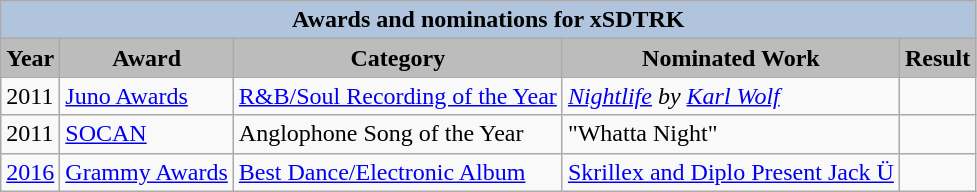<table class="wikitable">
<tr style="background:#ccc; text-align:center;">
<th colspan="5" style="background: LightSteelBlue;">Awards and nominations for xSDTRK</th>
</tr>
<tr style="background:#ccc; text-align:center;">
<th style="background:#bcbcbc;">Year</th>
<th style="background:#bcbcbc;">Award</th>
<th style="background:#bcbcbc;">Category</th>
<th style="background:#bcbcbc;">Nominated Work</th>
<th style="background:#bcbcbc;">Result</th>
</tr>
<tr>
<td>2011</td>
<td><a href='#'>Juno Awards</a></td>
<td><a href='#'>R&B/Soul Recording of the Year</a></td>
<td><em><a href='#'>Nightlife</a> by <a href='#'>Karl Wolf</a></em></td>
<td></td>
</tr>
<tr>
<td>2011</td>
<td><a href='#'>SOCAN</a></td>
<td>Anglophone Song of the Year</td>
<td>"Whatta Night"</td>
<td></td>
</tr>
<tr>
<td><a href='#'>2016</a></td>
<td><a href='#'>Grammy Awards</a></td>
<td><a href='#'>Best Dance/Electronic Album</a></td>
<td><a href='#'>Skrillex and Diplo Present Jack Ü</a></td>
<td></td>
</tr>
</table>
